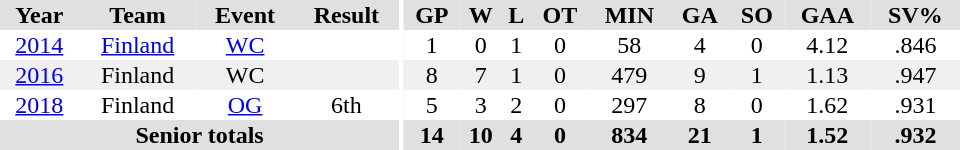<table border="0" cellpadding="1" cellspacing="0" ID="Table3" style="text-align:center; width:40em">
<tr bgcolor="#e0e0e0">
<th>Year</th>
<th>Team</th>
<th>Event</th>
<th>Result</th>
<th rowspan="99" bgcolor="#ffffff"></th>
<th>GP</th>
<th>W</th>
<th>L</th>
<th>OT</th>
<th>MIN</th>
<th>GA</th>
<th>SO</th>
<th>GAA</th>
<th>SV%</th>
</tr>
<tr>
<td><a href='#'>2014</a></td>
<td><a href='#'>Finland</a></td>
<td><a href='#'>WC</a></td>
<td></td>
<td>1</td>
<td>0</td>
<td>1</td>
<td>0</td>
<td>58</td>
<td>4</td>
<td>0</td>
<td>4.12</td>
<td>.846</td>
</tr>
<tr bgcolor="#f0f0f0">
<td><a href='#'>2016</a></td>
<td>Finland</td>
<td>WC</td>
<td></td>
<td>8</td>
<td>7</td>
<td>1</td>
<td>0</td>
<td>479</td>
<td>9</td>
<td>1</td>
<td>1.13</td>
<td>.947</td>
</tr>
<tr>
<td><a href='#'>2018</a></td>
<td>Finland</td>
<td><a href='#'>OG</a></td>
<td>6th</td>
<td>5</td>
<td>3</td>
<td>2</td>
<td>0</td>
<td>297</td>
<td>8</td>
<td>0</td>
<td>1.62</td>
<td>.931</td>
</tr>
<tr bgcolor="#e0e0e0">
<th colspan="4">Senior totals</th>
<th>14</th>
<th>10</th>
<th>4</th>
<th>0</th>
<th>834</th>
<th>21</th>
<th>1</th>
<th>1.52</th>
<th>.932</th>
</tr>
</table>
